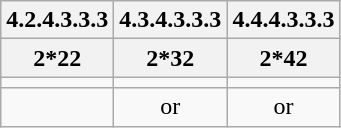<table class=wikitable>
<tr>
<th>4.2.4.3.3.3</th>
<th>4.3.4.3.3.3</th>
<th>4.4.4.3.3.3</th>
</tr>
<tr>
<th>2*22</th>
<th>2*32</th>
<th>2*42</th>
</tr>
<tr>
<td></td>
<td></td>
<td></td>
</tr>
<tr align=center>
<td></td>
<td> or </td>
<td> or </td>
</tr>
</table>
